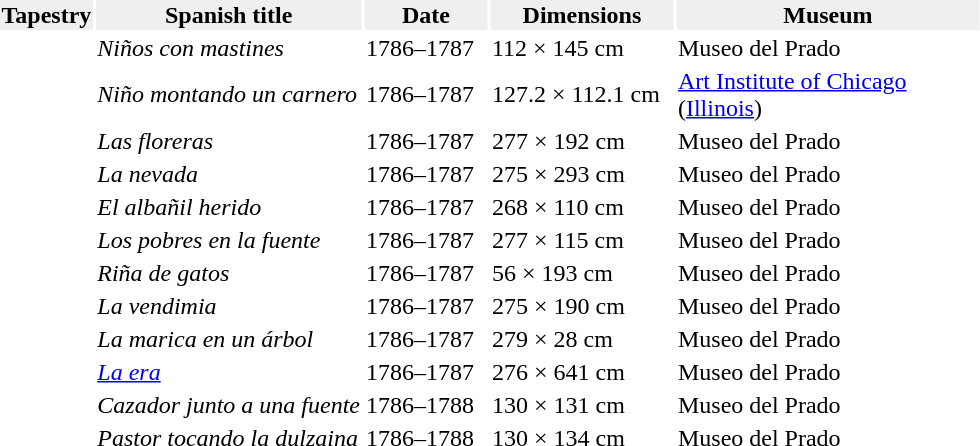<table>
<tr>
<th style="background:#efefef;">Tapestry</th>
<th style="background:#efefef;">Spanish title</th>
<th style="background:#efefef" width="80px">Date</th>
<th style="background:#efefef;" width="120px">Dimensions</th>
<th style="background:#efefef;" width="200px">Museum</th>
</tr>
<tr>
<td></td>
<td><em>Niños con mastines</em></td>
<td>1786–1787</td>
<td>112 × 145 cm</td>
<td>Museo del Prado</td>
</tr>
<tr ------>
<td></td>
<td><em>Niño montando un carnero</em></td>
<td>1786–1787</td>
<td>127.2 × 112.1 cm</td>
<td><a href='#'>Art Institute of Chicago</a> (<a href='#'>Illinois</a>)</td>
</tr>
<tr ------>
<td></td>
<td><em>Las floreras</em></td>
<td>1786–1787</td>
<td>277 × 192 cm</td>
<td>Museo del Prado</td>
</tr>
<tr ------>
<td></td>
<td><em>La nevada</em></td>
<td>1786–1787</td>
<td>275 × 293 cm</td>
<td>Museo del Prado</td>
</tr>
<tr ------>
<td></td>
<td><em>El albañil herido</em></td>
<td>1786–1787</td>
<td>268 × 110 cm</td>
<td>Museo del Prado</td>
</tr>
<tr ------>
<td></td>
<td><em>Los pobres en la fuente</em></td>
<td>1786–1787</td>
<td>277 × 115 cm</td>
<td>Museo del Prado</td>
</tr>
<tr ------>
<td></td>
<td><em>Riña de gatos</em></td>
<td>1786–1787</td>
<td>56 × 193 cm</td>
<td>Museo del Prado</td>
</tr>
<tr ------>
<td></td>
<td><em>La vendimia</em></td>
<td>1786–1787</td>
<td>275 × 190 cm</td>
<td>Museo del Prado</td>
</tr>
<tr ------>
<td></td>
<td><em>La marica en un árbol</em></td>
<td>1786–1787</td>
<td>279 × 28 cm</td>
<td>Museo del Prado</td>
</tr>
<tr ------>
<td></td>
<td><em><a href='#'>La era</a></em></td>
<td>1786–1787</td>
<td>276 × 641 cm</td>
<td>Museo del Prado</td>
</tr>
<tr ------>
<td></td>
<td><em>Cazador junto a una fuente</em></td>
<td>1786–1788</td>
<td>130 × 131 cm</td>
<td>Museo del Prado</td>
</tr>
<tr ------>
<td></td>
<td><em>Pastor tocando la dulzaina</em></td>
<td>1786–1788</td>
<td>130 × 134 cm</td>
<td>Museo del Prado</td>
</tr>
<tr ------>
</tr>
</table>
